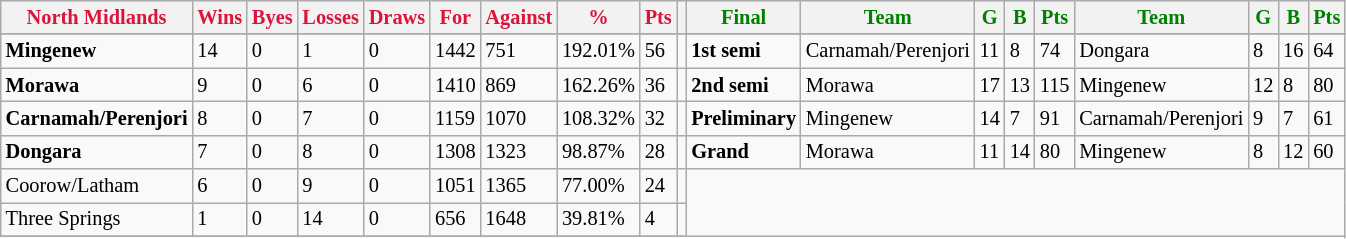<table style="font-size: 85%; text-align: left;" class="wikitable">
<tr>
<th style="color:crimson">North Midlands</th>
<th style="color:crimson">Wins</th>
<th style="color:crimson">Byes</th>
<th style="color:crimson">Losses</th>
<th style="color:crimson">Draws</th>
<th style="color:crimson">For</th>
<th style="color:crimson">Against</th>
<th style="color:crimson">%</th>
<th style="color:crimson">Pts</th>
<th></th>
<th style="color:green">Final</th>
<th style="color:green">Team</th>
<th style="color:green">G</th>
<th style="color:green">B</th>
<th style="color:green">Pts</th>
<th style="color:green">Team</th>
<th style="color:green">G</th>
<th style="color:green">B</th>
<th style="color:green">Pts</th>
</tr>
<tr>
</tr>
<tr>
</tr>
<tr>
<td><strong>	Mingenew	</strong></td>
<td>14</td>
<td>0</td>
<td>1</td>
<td>0</td>
<td>1442</td>
<td>751</td>
<td>192.01%</td>
<td>56</td>
<td></td>
<td><strong>1st semi</strong></td>
<td>Carnamah/Perenjori</td>
<td>11</td>
<td>8</td>
<td>74</td>
<td>Dongara</td>
<td>8</td>
<td>16</td>
<td>64</td>
</tr>
<tr>
<td><strong>	Morawa	</strong></td>
<td>9</td>
<td>0</td>
<td>6</td>
<td>0</td>
<td>1410</td>
<td>869</td>
<td>162.26%</td>
<td>36</td>
<td></td>
<td><strong>2nd semi</strong></td>
<td>Morawa</td>
<td>17</td>
<td>13</td>
<td>115</td>
<td>Mingenew</td>
<td>12</td>
<td>8</td>
<td>80</td>
</tr>
<tr>
<td><strong>	Carnamah/Perenjori	</strong></td>
<td>8</td>
<td>0</td>
<td>7</td>
<td>0</td>
<td>1159</td>
<td>1070</td>
<td>108.32%</td>
<td>32</td>
<td></td>
<td><strong>Preliminary</strong></td>
<td>Mingenew</td>
<td>14</td>
<td>7</td>
<td>91</td>
<td>Carnamah/Perenjori</td>
<td>9</td>
<td>7</td>
<td>61</td>
</tr>
<tr>
<td><strong>	Dongara	</strong></td>
<td>7</td>
<td>0</td>
<td>8</td>
<td>0</td>
<td>1308</td>
<td>1323</td>
<td>98.87%</td>
<td>28</td>
<td></td>
<td><strong>Grand</strong></td>
<td>Morawa</td>
<td>11</td>
<td>14</td>
<td>80</td>
<td>Mingenew</td>
<td>8</td>
<td>12</td>
<td>60</td>
</tr>
<tr>
<td>Coorow/Latham</td>
<td>6</td>
<td>0</td>
<td>9</td>
<td>0</td>
<td>1051</td>
<td>1365</td>
<td>77.00%</td>
<td>24</td>
<td></td>
</tr>
<tr>
<td>Three Springs</td>
<td>1</td>
<td>0</td>
<td>14</td>
<td>0</td>
<td>656</td>
<td>1648</td>
<td>39.81%</td>
<td>4</td>
<td></td>
</tr>
<tr>
</tr>
</table>
